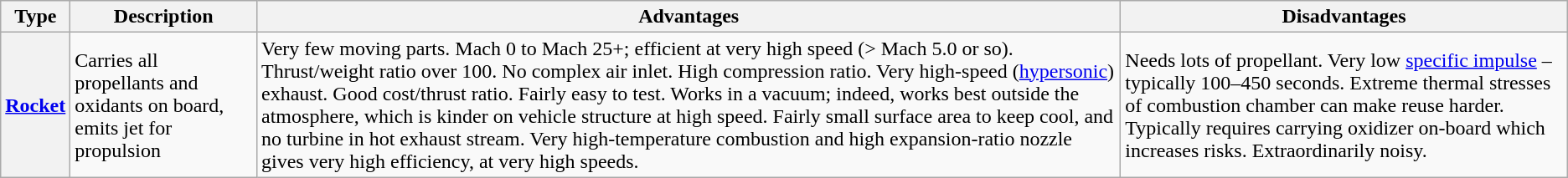<table class="wikitable">
<tr>
<th>Type</th>
<th>Description</th>
<th>Advantages</th>
<th>Disadvantages</th>
</tr>
<tr>
<th><a href='#'>Rocket</a></th>
<td>Carries all propellants and oxidants on board, emits jet for propulsion</td>
<td>Very few moving parts. Mach 0 to Mach 25+; efficient at very high speed (> Mach 5.0 or so). Thrust/weight ratio over 100. No complex air inlet. High compression ratio. Very high-speed (<a href='#'>hypersonic</a>) exhaust. Good cost/thrust ratio. Fairly easy to test. Works in a vacuum; indeed, works best outside the atmosphere, which is kinder on vehicle structure at high speed. Fairly small surface area to keep cool, and no turbine in hot exhaust stream. Very high-temperature combustion and high expansion-ratio nozzle gives very high efficiency, at very high speeds.</td>
<td>Needs lots of propellant. Very low <a href='#'>specific impulse</a> – typically 100–450 seconds. Extreme thermal stresses of combustion chamber can make reuse harder. Typically requires carrying oxidizer on-board which increases risks. Extraordinarily noisy.</td>
</tr>
</table>
